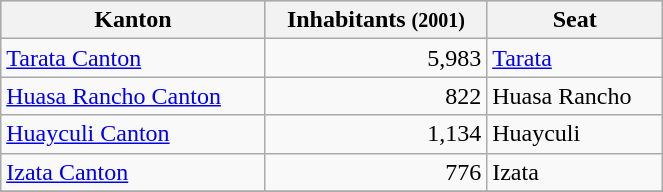<table class="wikitable" border="1" style="width:35%;" border="1">
<tr bgcolor=silver>
<th><strong>Kanton</strong></th>
<th><strong>Inhabitants <small>(2001)</small></strong></th>
<th><strong>Seat</strong></th>
</tr>
<tr>
<td><a href='#'>Tarata Canton</a></td>
<td align="right">5,983</td>
<td><a href='#'>Tarata</a></td>
</tr>
<tr>
<td><a href='#'>Huasa Rancho Canton</a></td>
<td align="right">822</td>
<td>Huasa Rancho</td>
</tr>
<tr>
<td><a href='#'>Huayculi Canton</a></td>
<td align="right">1,134</td>
<td>Huayculi</td>
</tr>
<tr>
<td><a href='#'>Izata Canton</a></td>
<td align="right">776</td>
<td>Izata</td>
</tr>
<tr>
</tr>
</table>
